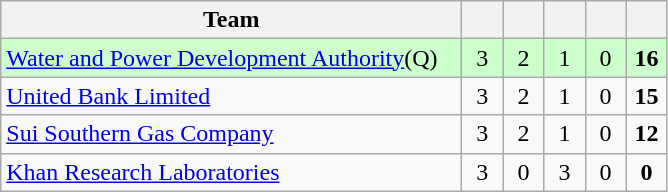<table class="wikitable" style="text-align:center">
<tr>
<th style="width:300px">Team</th>
<th width="20"></th>
<th width="20"></th>
<th width="20"></th>
<th width="20"></th>
<th width="20"></th>
</tr>
<tr style="background:#cfc">
<td style="text-align:left"><a href='#'>Water and Power Development Authority</a>(Q)</td>
<td>3</td>
<td>2</td>
<td>1</td>
<td>0</td>
<td><strong>16</strong></td>
</tr>
<tr>
<td style="text-align:left"><a href='#'>United Bank Limited</a></td>
<td>3</td>
<td>2</td>
<td>1</td>
<td>0</td>
<td><strong>15</strong></td>
</tr>
<tr>
<td style="text-align:left"><a href='#'>Sui Southern Gas Company</a></td>
<td>3</td>
<td>2</td>
<td>1</td>
<td>0</td>
<td><strong>12</strong></td>
</tr>
<tr>
<td style="text-align:left"><a href='#'>Khan Research Laboratories</a></td>
<td>3</td>
<td>0</td>
<td>3</td>
<td>0</td>
<td><strong>0</strong></td>
</tr>
</table>
